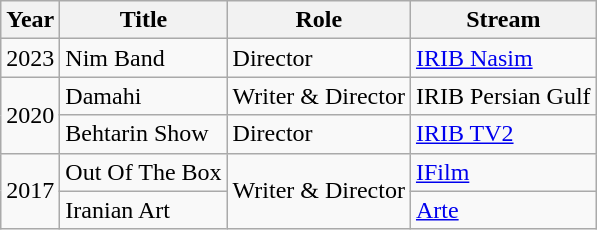<table class="wikitable">
<tr>
<th>Year</th>
<th>Title</th>
<th>Role</th>
<th>Stream</th>
</tr>
<tr>
<td>2023</td>
<td>Nim Band</td>
<td>Director</td>
<td><a href='#'>IRIB Nasim</a></td>
</tr>
<tr>
<td rowspan="2">2020</td>
<td>Damahi</td>
<td>Writer & Director</td>
<td>IRIB Persian Gulf</td>
</tr>
<tr>
<td>Behtarin Show</td>
<td>Director</td>
<td><a href='#'>IRIB TV2</a></td>
</tr>
<tr>
<td rowspan="2">2017</td>
<td>Out Of The Box</td>
<td rowspan="2">Writer & Director</td>
<td><a href='#'>IFilm</a></td>
</tr>
<tr>
<td>Iranian Art</td>
<td><a href='#'>Arte</a></td>
</tr>
</table>
